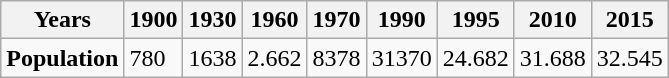<table class="wikitable">
<tr>
<th>Years</th>
<th>1900</th>
<th>1930</th>
<th>1960</th>
<th>1970</th>
<th>1990</th>
<th>1995</th>
<th>2010</th>
<th>2015</th>
</tr>
<tr>
<td><strong>Population</strong></td>
<td>780</td>
<td>1638</td>
<td>2.662</td>
<td>8378</td>
<td>31370</td>
<td>24.682</td>
<td>31.688</td>
<td>32.545</td>
</tr>
</table>
